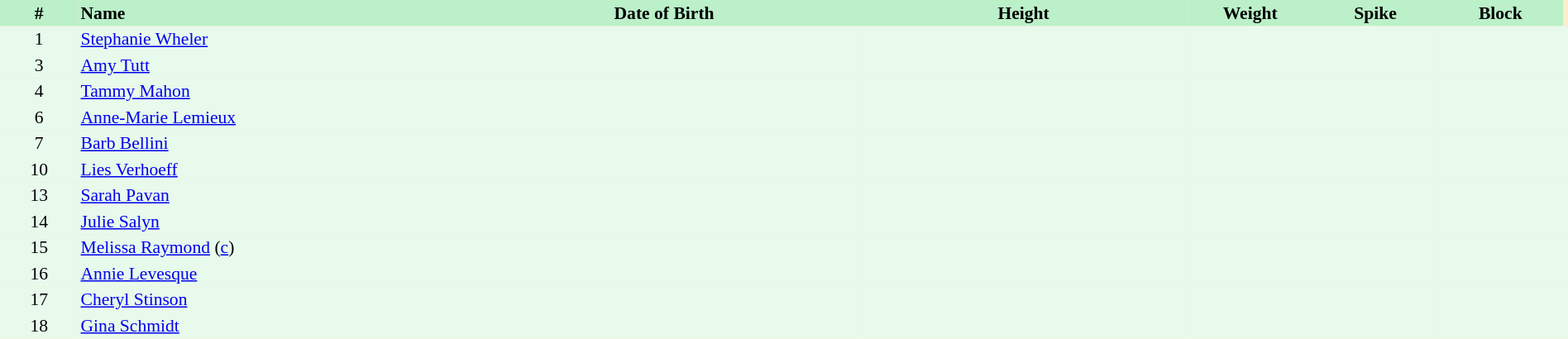<table border=0 cellpadding=2 cellspacing=0  |- bgcolor=#FFECCE style="text-align:center; font-size:90%;" width=100%>
<tr bgcolor=#BBF0C9>
<th width=5%>#</th>
<th width=25% align=left>Name</th>
<th width=25%>Date of Birth</th>
<th width=21%>Height</th>
<th width=8%>Weight</th>
<th width=8%>Spike</th>
<th width=8%>Block</th>
</tr>
<tr bgcolor=#E7FAEC>
<td>1</td>
<td align=left><a href='#'>Stephanie Wheler</a></td>
<td></td>
<td></td>
<td></td>
<td></td>
<td></td>
<td></td>
</tr>
<tr bgcolor=#E7FAEC>
<td>3</td>
<td align=left><a href='#'>Amy Tutt</a></td>
<td></td>
<td></td>
<td></td>
<td></td>
<td></td>
<td></td>
</tr>
<tr bgcolor=#E7FAEC>
<td>4</td>
<td align=left><a href='#'>Tammy Mahon</a></td>
<td></td>
<td></td>
<td></td>
<td></td>
<td></td>
<td></td>
</tr>
<tr bgcolor=#E7FAEC>
<td>6</td>
<td align=left><a href='#'>Anne-Marie Lemieux</a></td>
<td></td>
<td></td>
<td></td>
<td></td>
<td></td>
<td></td>
</tr>
<tr bgcolor=#E7FAEC>
<td>7</td>
<td align=left><a href='#'>Barb Bellini</a></td>
<td></td>
<td></td>
<td></td>
<td></td>
<td></td>
<td></td>
</tr>
<tr bgcolor=#E7FAEC>
<td>10</td>
<td align=left><a href='#'>Lies Verhoeff</a></td>
<td></td>
<td></td>
<td></td>
<td></td>
<td></td>
<td></td>
</tr>
<tr bgcolor=#E7FAEC>
<td>13</td>
<td align=left><a href='#'>Sarah Pavan</a></td>
<td></td>
<td></td>
<td></td>
<td></td>
<td></td>
<td></td>
</tr>
<tr bgcolor=#E7FAEC>
<td>14</td>
<td align=left><a href='#'>Julie Salyn</a></td>
<td></td>
<td></td>
<td></td>
<td></td>
<td></td>
<td></td>
</tr>
<tr bgcolor=#E7FAEC>
<td>15</td>
<td align=left><a href='#'>Melissa Raymond</a> (<a href='#'>c</a>)</td>
<td></td>
<td></td>
<td></td>
<td></td>
<td></td>
<td></td>
</tr>
<tr bgcolor=#E7FAEC>
<td>16</td>
<td align=left><a href='#'>Annie Levesque</a></td>
<td></td>
<td></td>
<td></td>
<td></td>
<td></td>
<td></td>
</tr>
<tr bgcolor=#E7FAEC>
<td>17</td>
<td align=left><a href='#'>Cheryl Stinson</a></td>
<td></td>
<td></td>
<td></td>
<td></td>
<td></td>
<td></td>
</tr>
<tr bgcolor=#E7FAEC>
<td>18</td>
<td align=left><a href='#'>Gina Schmidt</a></td>
<td></td>
<td></td>
<td></td>
<td></td>
<td></td>
<td></td>
</tr>
</table>
